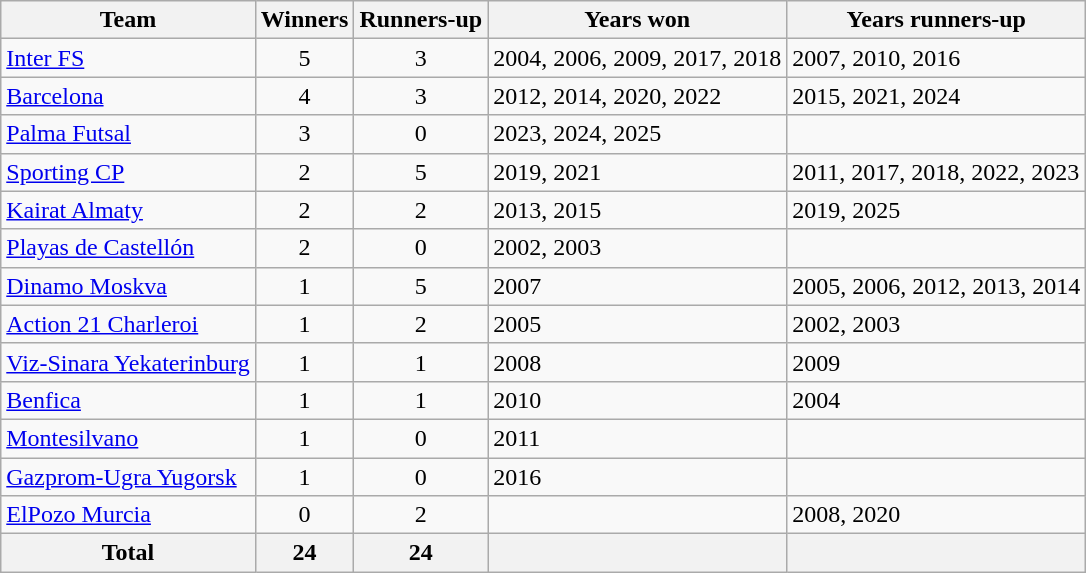<table class="wikitable sortable">
<tr>
<th>Team</th>
<th>Winners</th>
<th>Runners-up</th>
<th>Years won</th>
<th>Years runners-up</th>
</tr>
<tr>
<td> <a href='#'>Inter FS</a></td>
<td align=center>5</td>
<td align=center>3</td>
<td>2004, 2006, 2009, 2017, 2018</td>
<td>2007, 2010, 2016</td>
</tr>
<tr>
<td> <a href='#'>Barcelona</a></td>
<td align=center>4</td>
<td align=center>3</td>
<td>2012, 2014, 2020, 2022</td>
<td>2015, 2021, 2024</td>
</tr>
<tr>
<td> <a href='#'>Palma Futsal</a></td>
<td align=center>3</td>
<td align=center>0</td>
<td>2023, 2024, 2025</td>
<td></td>
</tr>
<tr>
<td> <a href='#'>Sporting CP</a></td>
<td align="center">2</td>
<td align="center">5</td>
<td>2019, 2021</td>
<td>2011, 2017, 2018, 2022, 2023</td>
</tr>
<tr>
<td> <a href='#'>Kairat Almaty</a></td>
<td align="center">2</td>
<td align="center">2</td>
<td>2013, 2015</td>
<td>2019, 2025</td>
</tr>
<tr>
<td> <a href='#'>Playas de Castellón</a></td>
<td align=center>2</td>
<td align=center>0</td>
<td>2002, 2003</td>
<td></td>
</tr>
<tr>
<td> <a href='#'>Dinamo Moskva</a></td>
<td align=center>1</td>
<td align=center>5</td>
<td>2007</td>
<td>2005, 2006, 2012, 2013, 2014</td>
</tr>
<tr>
<td> <a href='#'>Action 21 Charleroi</a></td>
<td align=center>1</td>
<td align=center>2</td>
<td>2005</td>
<td>2002, 2003</td>
</tr>
<tr>
<td> <a href='#'>Viz-Sinara Yekaterinburg</a></td>
<td align=center>1</td>
<td align=center>1</td>
<td>2008</td>
<td>2009</td>
</tr>
<tr>
<td> <a href='#'>Benfica</a></td>
<td align=center>1</td>
<td align=center>1</td>
<td>2010</td>
<td>2004</td>
</tr>
<tr>
<td> <a href='#'>Montesilvano</a></td>
<td align=center>1</td>
<td align=center>0</td>
<td>2011</td>
<td></td>
</tr>
<tr>
<td> <a href='#'>Gazprom-Ugra Yugorsk</a></td>
<td align=center>1</td>
<td align=center>0</td>
<td>2016</td>
<td></td>
</tr>
<tr>
<td> <a href='#'>ElPozo Murcia</a></td>
<td align=center>0</td>
<td align=center>2</td>
<td></td>
<td>2008, 2020</td>
</tr>
<tr>
<th>Total</th>
<th>24</th>
<th>24</th>
<th></th>
<th></th>
</tr>
</table>
